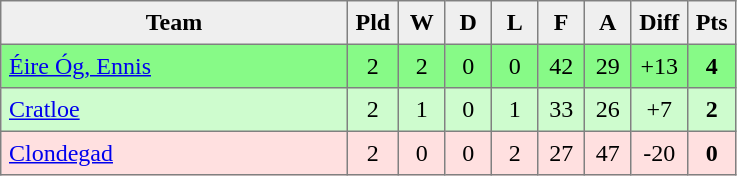<table style=border-collapse:collapse border=1 cellspacing=0 cellpadding=5>
<tr align=center bgcolor=#efefef>
<th width=220>Team</th>
<th width=20>Pld</th>
<th width=20>W</th>
<th width=20>D</th>
<th width=20>L</th>
<th width=20>F</th>
<th width=20>A</th>
<th width=20>Diff</th>
<th width=20>Pts</th>
</tr>
<tr align=center style="background:#87FA87;">
<td style="text-align:left;"> <a href='#'>Éire Óg, Ennis</a></td>
<td>2</td>
<td>2</td>
<td>0</td>
<td>0</td>
<td>42</td>
<td>29</td>
<td>+13</td>
<td><strong>4</strong></td>
</tr>
<tr align=center style="background:#CEFCCE;">
<td style="text-align:left;"> <a href='#'>Cratloe</a></td>
<td>2</td>
<td>1</td>
<td>0</td>
<td>1</td>
<td>33</td>
<td>26</td>
<td>+7</td>
<td><strong>2</strong></td>
</tr>
<tr align=center style="background:#FFE0E0;">
<td style="text-align:left;"> <a href='#'>Clondegad</a></td>
<td>2</td>
<td>0</td>
<td>0</td>
<td>2</td>
<td>27</td>
<td>47</td>
<td>-20</td>
<td><strong>0</strong></td>
</tr>
</table>
